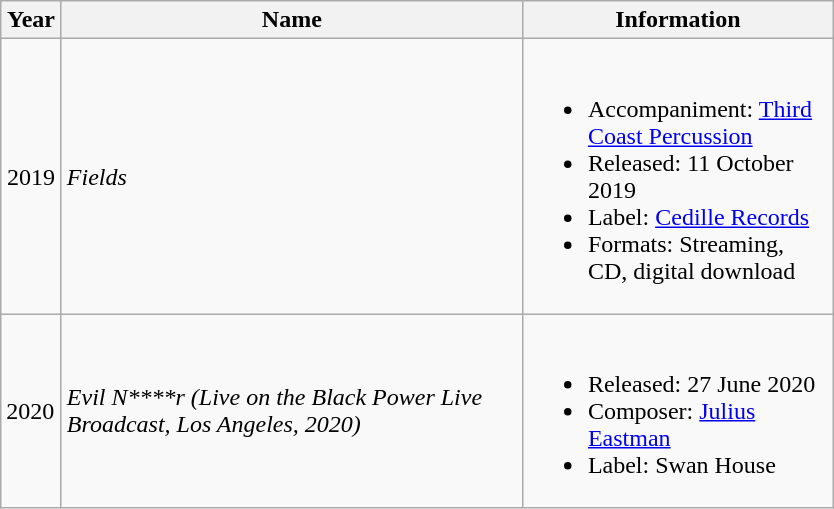<table class="wikitable">
<tr>
<th width="33">Year</th>
<th width="300">Name</th>
<th width="200">Information</th>
</tr>
<tr>
<td align="center">2019</td>
<td><em>Fields</em></td>
<td><br><ul><li>Accompaniment: <a href='#'>Third Coast Percussion</a></li><li>Released: 11 October 2019</li><li>Label: <a href='#'>Cedille Records</a></li><li>Formats: Streaming, CD, digital download</li></ul></td>
</tr>
<tr>
<td>2020</td>
<td><em>Evil N****r (Live on the Black Power Live Broadcast, Los Angeles, 2020)</em></td>
<td><br><ul><li>Released: 27 June 2020</li><li>Composer: <a href='#'>Julius Eastman</a></li><li>Label: Swan House</li></ul></td>
</tr>
</table>
